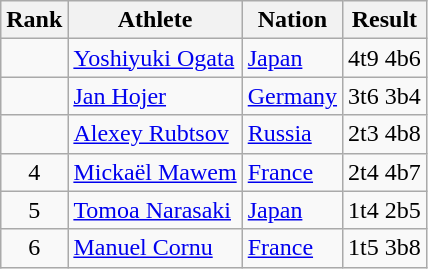<table class="wikitable sortable" style="text-align:center">
<tr>
<th>Rank</th>
<th>Athlete</th>
<th>Nation</th>
<th>Result</th>
</tr>
<tr>
<td></td>
<td align=left><a href='#'>Yoshiyuki Ogata</a></td>
<td align=left> <a href='#'>Japan</a></td>
<td>4t9 4b6</td>
</tr>
<tr>
<td></td>
<td align=left><a href='#'>Jan Hojer</a></td>
<td align=left> <a href='#'>Germany</a></td>
<td>3t6 3b4</td>
</tr>
<tr>
<td></td>
<td align=left><a href='#'>Alexey Rubtsov</a></td>
<td align=left> <a href='#'>Russia</a></td>
<td>2t3 4b8</td>
</tr>
<tr>
<td>4</td>
<td align=left><a href='#'>Mickaël Mawem</a></td>
<td align=left> <a href='#'>France</a></td>
<td>2t4 4b7</td>
</tr>
<tr>
<td>5</td>
<td align=left><a href='#'>Tomoa Narasaki</a></td>
<td align=left> <a href='#'>Japan</a></td>
<td>1t4 2b5</td>
</tr>
<tr>
<td>6</td>
<td align=left><a href='#'>Manuel Cornu</a></td>
<td align=left> <a href='#'>France</a></td>
<td>1t5 3b8</td>
</tr>
</table>
